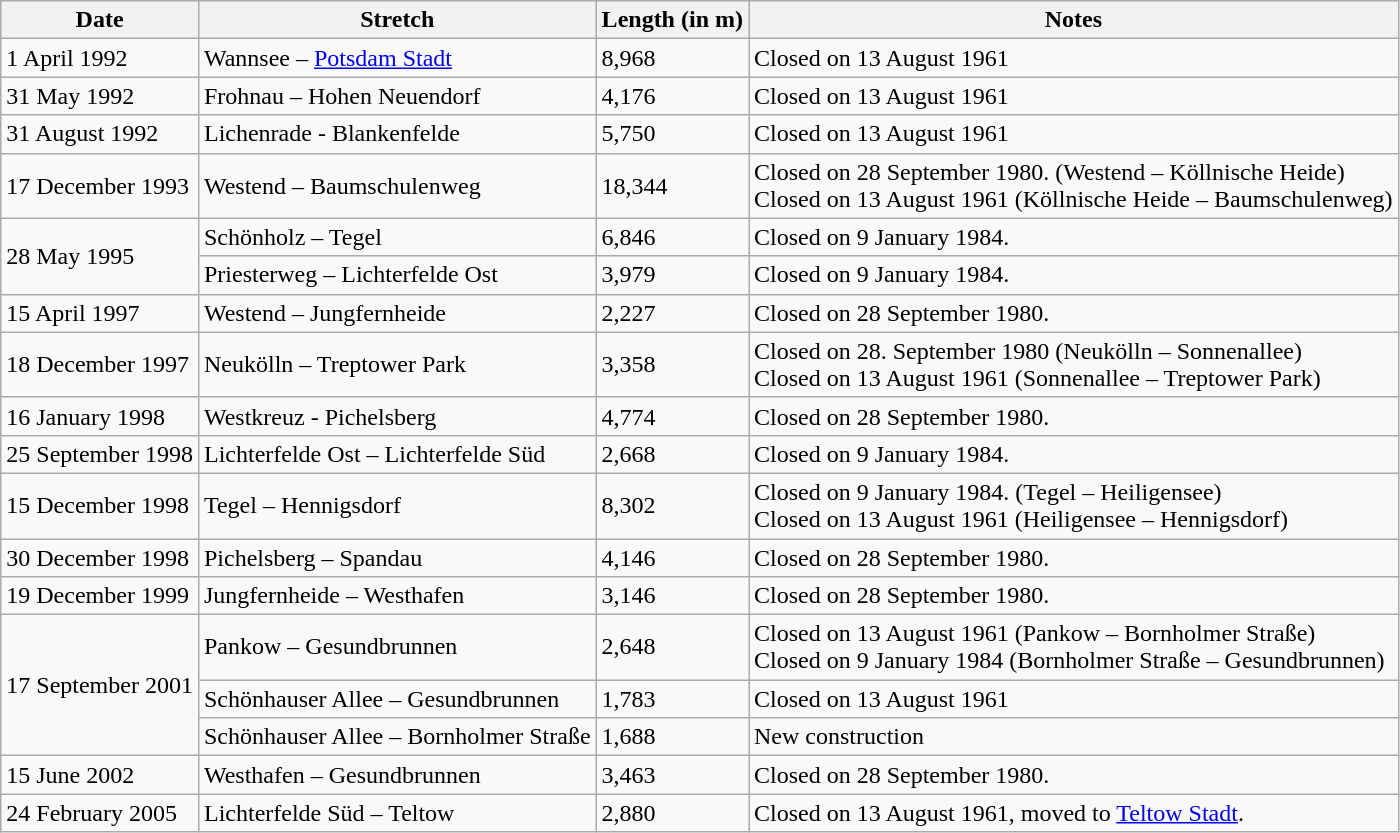<table class="wikitable">
<tr>
<th>Date</th>
<th>Stretch</th>
<th>Length (in m)</th>
<th>Notes</th>
</tr>
<tr>
<td>1 April 1992</td>
<td>Wannsee – <a href='#'>Potsdam Stadt</a></td>
<td>8,968</td>
<td>Closed on 13 August 1961</td>
</tr>
<tr>
<td>31 May 1992</td>
<td>Frohnau – Hohen Neuendorf</td>
<td>4,176</td>
<td>Closed on 13 August 1961</td>
</tr>
<tr>
<td>31 August 1992</td>
<td>Lichenrade - Blankenfelde</td>
<td>5,750</td>
<td>Closed on 13 August 1961</td>
</tr>
<tr>
<td>17 December 1993</td>
<td>Westend – Baumschulenweg</td>
<td>18,344</td>
<td>Closed on 28 September 1980. (Westend – Köllnische Heide)<br>Closed on 13 August 1961 (Köllnische Heide – Baumschulenweg)</td>
</tr>
<tr>
<td rowspan="2">28 May 1995</td>
<td>Schönholz – Tegel</td>
<td>6,846</td>
<td>Closed on 9 January 1984.</td>
</tr>
<tr>
<td>Priesterweg – Lichterfelde Ost</td>
<td>3,979</td>
<td>Closed on 9 January 1984.</td>
</tr>
<tr>
<td>15 April 1997</td>
<td>Westend – Jungfernheide</td>
<td>2,227</td>
<td>Closed on 28 September 1980.</td>
</tr>
<tr>
<td>18 December 1997</td>
<td>Neukölln – Treptower Park</td>
<td>3,358</td>
<td>Closed on 28. September 1980 (Neukölln – Sonnenallee)<br>Closed on 13 August 1961 (Sonnenallee – Treptower Park)</td>
</tr>
<tr>
<td>16 January 1998</td>
<td>Westkreuz - Pichelsberg</td>
<td>4,774</td>
<td>Closed on 28 September 1980.</td>
</tr>
<tr>
<td>25 September 1998</td>
<td>Lichterfelde Ost – Lichterfelde Süd</td>
<td>2,668</td>
<td>Closed on 9 January 1984.</td>
</tr>
<tr>
<td>15 December 1998</td>
<td>Tegel – Hennigsdorf</td>
<td>8,302</td>
<td>Closed on 9 January 1984. (Tegel – Heiligensee)<br>Closed on 13 August 1961 (Heiligensee – Hennigsdorf)</td>
</tr>
<tr>
<td>30 December 1998</td>
<td>Pichelsberg – Spandau</td>
<td>4,146</td>
<td>Closed on 28 September 1980.</td>
</tr>
<tr>
<td>19 December 1999</td>
<td>Jungfernheide – Westhafen</td>
<td>3,146</td>
<td>Closed on 28 September 1980.</td>
</tr>
<tr>
<td rowspan="3">17 September 2001</td>
<td>Pankow – Gesundbrunnen</td>
<td>2,648</td>
<td>Closed on 13 August 1961 (Pankow – Bornholmer Straße)<br>Closed on 9 January 1984 (Bornholmer Straße – Gesundbrunnen)</td>
</tr>
<tr>
<td>Schönhauser Allee – Gesundbrunnen</td>
<td>1,783</td>
<td>Closed on 13 August 1961</td>
</tr>
<tr>
<td>Schönhauser Allee – Bornholmer Straße</td>
<td>1,688</td>
<td>New construction</td>
</tr>
<tr>
<td>15 June 2002</td>
<td>Westhafen – Gesundbrunnen</td>
<td>3,463</td>
<td>Closed on 28 September 1980.</td>
</tr>
<tr>
<td>24 February 2005</td>
<td>Lichterfelde Süd – Teltow</td>
<td>2,880</td>
<td>Closed on 13 August 1961, moved to <a href='#'>Teltow Stadt</a>.</td>
</tr>
</table>
